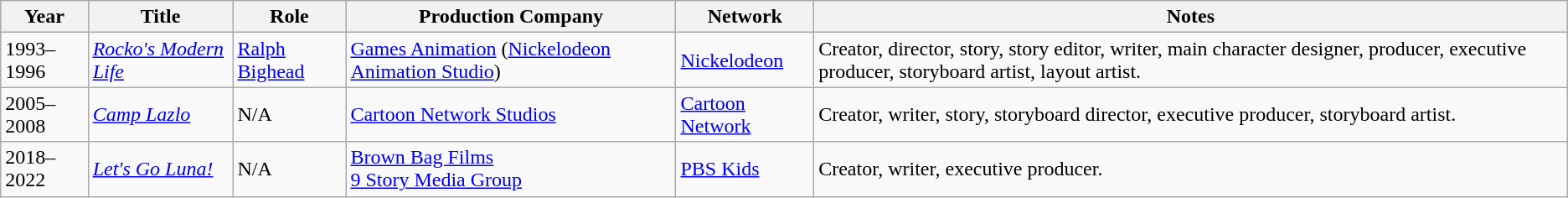<table class="wikitable sortable">
<tr>
<th>Year</th>
<th>Title</th>
<th>Role</th>
<th>Production Company</th>
<th>Network</th>
<th>Notes</th>
</tr>
<tr>
<td>1993–1996</td>
<td><em><a href='#'>Rocko's Modern Life</a></em></td>
<td><a href='#'>Ralph Bighead</a></td>
<td><a href='#'>Games Animation</a> (<a href='#'>Nickelodeon Animation Studio</a>)</td>
<td><a href='#'>Nickelodeon</a></td>
<td>Creator, director, story, story editor, writer, main character designer, producer, executive producer, storyboard artist, layout artist.</td>
</tr>
<tr>
<td>2005–2008</td>
<td><em><a href='#'>Camp Lazlo</a></em></td>
<td>N/A</td>
<td><a href='#'>Cartoon Network Studios</a></td>
<td><a href='#'>Cartoon Network</a></td>
<td>Creator, writer, story, storyboard director, executive producer, storyboard artist.</td>
</tr>
<tr>
<td>2018–2022</td>
<td><em><a href='#'>Let's Go Luna!</a></em></td>
<td>N/A</td>
<td><a href='#'>Brown Bag Films</a><br><a href='#'>9 Story Media Group</a></td>
<td><a href='#'>PBS Kids</a></td>
<td>Creator, writer, executive producer.</td>
</tr>
</table>
